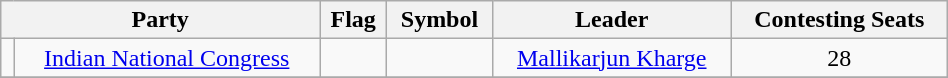<table class="wikitable " width="50%" style="text-align:center">
<tr>
<th colspan="2">Party</th>
<th>Flag</th>
<th>Symbol</th>
<th>Leader</th>
<th>Contesting Seats</th>
</tr>
<tr>
<td></td>
<td><a href='#'>Indian National Congress</a></td>
<td></td>
<td></td>
<td><a href='#'>Mallikarjun Kharge</a></td>
<td>28</td>
</tr>
<tr>
</tr>
</table>
